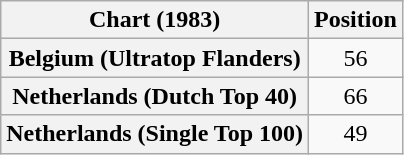<table class="wikitable sortable plainrowheaders" style="text-align:center">
<tr>
<th scope="col">Chart (1983)</th>
<th scope="col">Position</th>
</tr>
<tr>
<th scope="row">Belgium (Ultratop Flanders)</th>
<td>56</td>
</tr>
<tr>
<th scope="row">Netherlands (Dutch Top 40)</th>
<td>66</td>
</tr>
<tr>
<th scope="row">Netherlands (Single Top 100)</th>
<td>49</td>
</tr>
</table>
